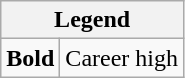<table class="wikitable mw-collapsible">
<tr>
<th colspan="2">Legend</th>
</tr>
<tr>
<td><strong>Bold</strong></td>
<td>Career high</td>
</tr>
</table>
